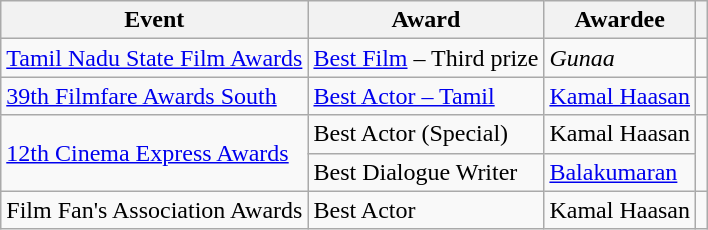<table class="wikitable">
<tr>
<th>Event</th>
<th>Award</th>
<th>Awardee</th>
<th></th>
</tr>
<tr>
<td><a href='#'>Tamil Nadu State Film Awards</a></td>
<td><a href='#'>Best Film</a> – Third prize</td>
<td><em>Gunaa</em></td>
<td style="text-align: center;"><br></td>
</tr>
<tr>
<td><a href='#'>39th Filmfare Awards South</a></td>
<td><a href='#'>Best Actor – Tamil</a></td>
<td><a href='#'>Kamal Haasan</a></td>
<td style="text-align: center;"></td>
</tr>
<tr>
<td rowspan="2"><a href='#'>12th Cinema Express Awards</a></td>
<td>Best Actor (Special)</td>
<td>Kamal Haasan</td>
<td rowspan="2" style="text-align: center;"></td>
</tr>
<tr>
<td>Best Dialogue Writer</td>
<td><a href='#'>Balakumaran</a></td>
</tr>
<tr>
<td>Film Fan's Association Awards</td>
<td>Best Actor</td>
<td>Kamal Haasan</td>
<td style="text-align: center;"></td>
</tr>
</table>
